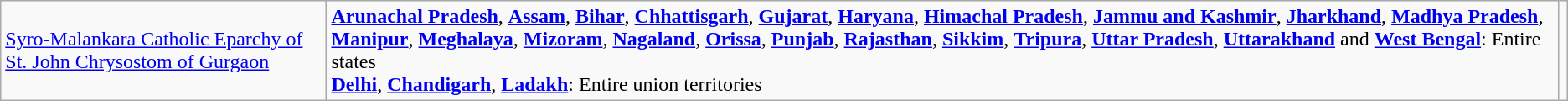<table class="wikitable">
<tr>
<td><a href='#'>Syro-Malankara Catholic Eparchy of St. John Chrysostom of Gurgaon</a></td>
<td><strong><a href='#'>Arunachal Pradesh</a></strong>, <strong><a href='#'>Assam</a></strong>, <strong><a href='#'>Bihar</a></strong>, <strong><a href='#'>Chhattisgarh</a></strong>, <strong><a href='#'>Gujarat</a></strong>, <strong><a href='#'>Haryana</a></strong>,  <strong><a href='#'>Himachal Pradesh</a></strong>, <strong><a href='#'>Jammu and Kashmir</a></strong>, <strong><a href='#'>Jharkhand</a></strong>, <strong><a href='#'>Madhya Pradesh</a></strong>,  <strong><a href='#'>Manipur</a></strong>, <strong><a href='#'>Meghalaya</a></strong>, <strong><a href='#'>Mizoram</a></strong>, <strong><a href='#'>Nagaland</a></strong>, <strong><a href='#'>Orissa</a></strong>, <strong><a href='#'>Punjab</a></strong>, <strong><a href='#'>Rajasthan</a></strong>, <strong><a href='#'>Sikkim</a></strong>, <strong><a href='#'>Tripura</a></strong>, <strong><a href='#'>Uttar Pradesh</a></strong>, <strong><a href='#'>Uttarakhand</a></strong> and <strong><a href='#'>West Bengal</a></strong>: Entire states<br><strong><a href='#'>Delhi</a></strong>, <strong><a href='#'>Chandigarh</a></strong>, <strong><a href='#'>Ladakh</a></strong>: Entire union territories</td>
<td></td>
</tr>
</table>
